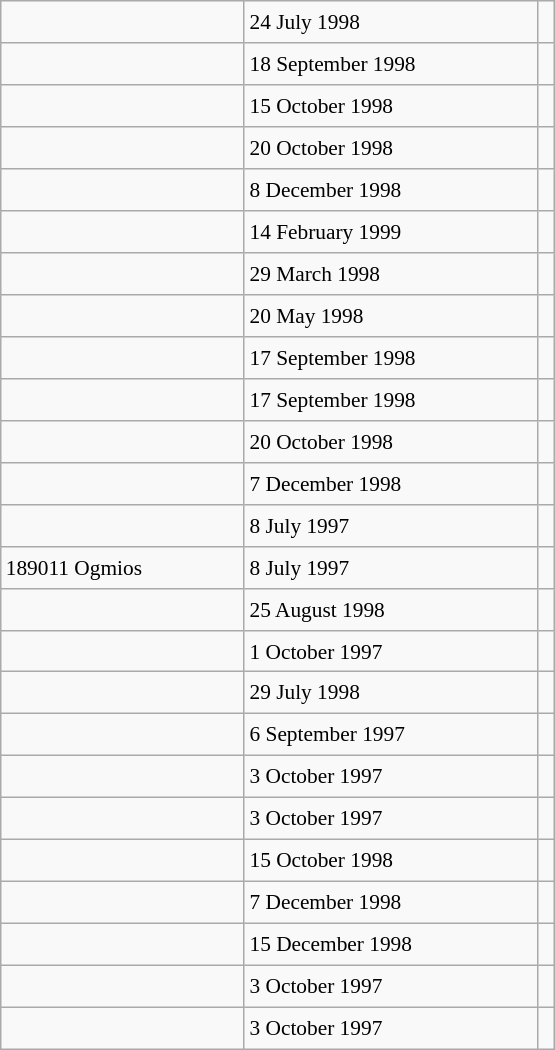<table class="wikitable" style="font-size: 89%; float: left; width: 26em; margin-right: 1em; height: 700px">
<tr>
<td></td>
<td>24 July 1998</td>
<td></td>
</tr>
<tr>
<td></td>
<td>18 September 1998</td>
<td></td>
</tr>
<tr>
<td></td>
<td>15 October 1998</td>
<td></td>
</tr>
<tr>
<td></td>
<td>20 October 1998</td>
<td></td>
</tr>
<tr>
<td></td>
<td>8 December 1998</td>
<td></td>
</tr>
<tr>
<td></td>
<td>14 February 1999</td>
<td></td>
</tr>
<tr>
<td></td>
<td>29 March 1998</td>
<td></td>
</tr>
<tr>
<td></td>
<td>20 May 1998</td>
<td></td>
</tr>
<tr>
<td></td>
<td>17 September 1998</td>
<td></td>
</tr>
<tr>
<td></td>
<td>17 September 1998</td>
<td></td>
</tr>
<tr>
<td></td>
<td>20 October 1998</td>
<td></td>
</tr>
<tr>
<td></td>
<td>7 December 1998</td>
<td></td>
</tr>
<tr>
<td></td>
<td>8 July 1997</td>
<td></td>
</tr>
<tr>
<td>189011 Ogmios</td>
<td>8 July 1997</td>
<td></td>
</tr>
<tr>
<td></td>
<td>25 August 1998</td>
<td></td>
</tr>
<tr>
<td></td>
<td>1 October 1997</td>
<td></td>
</tr>
<tr>
<td></td>
<td>29 July 1998</td>
<td></td>
</tr>
<tr>
<td></td>
<td>6 September 1997</td>
<td></td>
</tr>
<tr>
<td></td>
<td>3 October 1997</td>
<td></td>
</tr>
<tr>
<td></td>
<td>3 October 1997</td>
<td></td>
</tr>
<tr>
<td></td>
<td>15 October 1998</td>
<td></td>
</tr>
<tr>
<td></td>
<td>7 December 1998</td>
<td></td>
</tr>
<tr>
<td></td>
<td>15 December 1998</td>
<td></td>
</tr>
<tr>
<td></td>
<td>3 October 1997</td>
<td></td>
</tr>
<tr>
<td></td>
<td>3 October 1997</td>
<td></td>
</tr>
</table>
